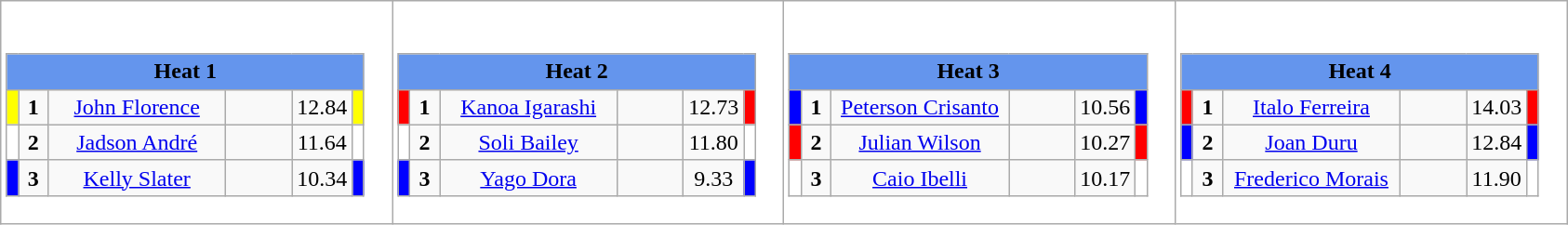<table class="wikitable" style="background:#fff;">
<tr>
<td><div><br><table class="wikitable">
<tr>
<td colspan="6"  style="text-align:center; background:#6495ed;"><strong>Heat 1</strong></td>
</tr>
<tr>
<td style="width:01px; background: #ff0;"></td>
<td style="width:14px; text-align:center;"><strong>1</strong></td>
<td style="width:120px; text-align:center;"><a href='#'>John Florence</a></td>
<td style="width:40px; text-align:center;"></td>
<td style="width:20px; text-align:center;">12.84</td>
<td style="width:01px; background: #ff0;"></td>
</tr>
<tr>
<td style="width:01px; background: #fff;"></td>
<td style="width:14px; text-align:center;"><strong>2</strong></td>
<td style="width:120px; text-align:center;"><a href='#'>Jadson André</a></td>
<td style="width:40px; text-align:center;"></td>
<td style="width:20px; text-align:center;">11.64</td>
<td style="width:01px; background: #fff;"></td>
</tr>
<tr>
<td style="width:01px; background: #00f;"></td>
<td style="width:14px; text-align:center;"><strong>3</strong></td>
<td style="width:120px; text-align:center;"><a href='#'>Kelly Slater</a></td>
<td style="width:40px; text-align:center;"></td>
<td style="width:20px; text-align:center;">10.34</td>
<td style="width:01px; background: #00f;"></td>
</tr>
</table>
</div></td>
<td><div><br><table class="wikitable">
<tr>
<td colspan="6"  style="text-align:center; background:#6495ed;"><strong>Heat 2</strong></td>
</tr>
<tr>
<td style="width:01px; background: #f00;"></td>
<td style="width:14px; text-align:center;"><strong>1</strong></td>
<td style="width:120px; text-align:center;"><a href='#'>Kanoa Igarashi</a></td>
<td style="width:40px; text-align:center;"></td>
<td style="width:20px; text-align:center;">12.73</td>
<td style="width:01px; background: #f00;"></td>
</tr>
<tr>
<td style="width:01px; background: #fff;"></td>
<td style="width:14px; text-align:center;"><strong>2</strong></td>
<td style="width:120px; text-align:center;"><a href='#'>Soli Bailey</a></td>
<td style="width:40px; text-align:center;"></td>
<td style="width:20px; text-align:center;">11.80</td>
<td style="width:01px; background: #fff;"></td>
</tr>
<tr>
<td style="width:01px; background: #00f;"></td>
<td style="width:14px; text-align:center;"><strong>3</strong></td>
<td style="width:120px; text-align:center;"><a href='#'>Yago Dora</a></td>
<td style="width:40px; text-align:center;"></td>
<td style="width:20px; text-align:center;">9.33</td>
<td style="width:01px; background: #00f;"></td>
</tr>
</table>
</div></td>
<td><div><br><table class="wikitable">
<tr>
<td colspan="6"  style="text-align:center; background:#6495ed;"><strong>Heat 3</strong></td>
</tr>
<tr>
<td style="width:01px; background: #00f;"></td>
<td style="width:14px; text-align:center;"><strong>1</strong></td>
<td style="width:120px; text-align:center;"><a href='#'>Peterson Crisanto</a></td>
<td style="width:40px; text-align:center;"></td>
<td style="width:20px; text-align:center;">10.56</td>
<td style="width:01px; background: #00f;"></td>
</tr>
<tr>
<td style="width:01px; background: #f00;"></td>
<td style="width:14px; text-align:center;"><strong>2</strong></td>
<td style="width:120px; text-align:center;"><a href='#'>Julian Wilson</a></td>
<td style="width:40px; text-align:center;"></td>
<td style="width:20px; text-align:center;">10.27</td>
<td style="width:01px; background: #f00;"></td>
</tr>
<tr>
<td style="width:01px; background: #fff;"></td>
<td style="width:14px; text-align:center;"><strong>3</strong></td>
<td style="width:120px; text-align:center;"><a href='#'>Caio Ibelli</a></td>
<td style="width:40px; text-align:center;"></td>
<td style="width:20px; text-align:center;">10.17</td>
<td style="width:01px; background: #fff;"></td>
</tr>
</table>
</div></td>
<td><div><br><table class="wikitable">
<tr>
<td colspan="6"  style="text-align:center; background:#6495ed;"><strong>Heat 4</strong></td>
</tr>
<tr>
<td style="width:01px; background: #f00;"></td>
<td style="width:14px; text-align:center;"><strong>1</strong></td>
<td style="width:120px; text-align:center;"><a href='#'>Italo Ferreira</a></td>
<td style="width:40px; text-align:center;"></td>
<td style="width:20px; text-align:center;">14.03</td>
<td style="width:01px; background: #f00;"></td>
</tr>
<tr>
<td style="width:01px; background: #00f;"></td>
<td style="width:14px; text-align:center;"><strong>2</strong></td>
<td style="width:120px; text-align:center;"><a href='#'>Joan Duru</a></td>
<td style="width:40px; text-align:center;"></td>
<td style="width:20px; text-align:center;">12.84</td>
<td style="width:01px; background: #00f;"></td>
</tr>
<tr>
<td style="width:01px; background: #fff;"></td>
<td style="width:14px; text-align:center;"><strong>3</strong></td>
<td style="width:120px; text-align:center;"><a href='#'>Frederico Morais</a></td>
<td style="width:40px; text-align:center;"></td>
<td style="width:20px; text-align:center;">11.90</td>
<td style="width:01px; background: #fff;"></td>
</tr>
</table>
</div></td>
</tr>
</table>
